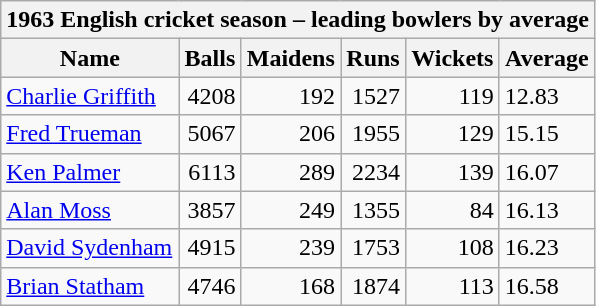<table class="wikitable">
<tr>
<th bgcolor="#efefef" colspan="7">1963 English cricket season – leading bowlers by average</th>
</tr>
<tr bgcolor="#efefef">
<th>Name</th>
<th>Balls</th>
<th>Maidens</th>
<th>Runs</th>
<th>Wickets</th>
<th>Average</th>
</tr>
<tr>
<td><a href='#'>Charlie Griffith</a></td>
<td align="right">4208</td>
<td align="right">192</td>
<td align="right">1527</td>
<td align="right">119</td>
<td>12.83</td>
</tr>
<tr>
<td><a href='#'>Fred Trueman</a></td>
<td align="right">5067</td>
<td align="right">206</td>
<td align="right">1955</td>
<td align="right">129</td>
<td>15.15</td>
</tr>
<tr>
<td><a href='#'>Ken Palmer</a></td>
<td align="right">6113</td>
<td align="right">289</td>
<td align="right">2234</td>
<td align="right">139</td>
<td>16.07</td>
</tr>
<tr>
<td><a href='#'>Alan Moss</a></td>
<td align="right">3857</td>
<td align="right">249</td>
<td align="right">1355</td>
<td align="right">84</td>
<td>16.13</td>
</tr>
<tr>
<td><a href='#'>David Sydenham</a></td>
<td align="right">4915</td>
<td align="right">239</td>
<td align="right">1753</td>
<td align="right">108</td>
<td>16.23</td>
</tr>
<tr>
<td><a href='#'>Brian Statham</a></td>
<td align="right">4746</td>
<td align="right">168</td>
<td align="right">1874</td>
<td align="right">113</td>
<td>16.58</td>
</tr>
</table>
